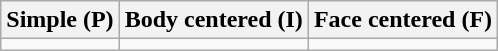<table class="wikitable" style="text-align:center;">
<tr>
<th>Simple (P)</th>
<th>Body centered (I)</th>
<th>Face centered (F)</th>
</tr>
<tr>
<td></td>
<td></td>
<td></td>
</tr>
</table>
